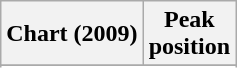<table class="wikitable plainrowheaders sortable">
<tr>
<th scope="col">Chart (2009)</th>
<th scope="col">Peak<br>position</th>
</tr>
<tr>
</tr>
<tr>
</tr>
<tr>
</tr>
<tr>
</tr>
<tr>
</tr>
<tr>
</tr>
<tr>
</tr>
<tr>
</tr>
<tr>
</tr>
<tr>
</tr>
<tr>
</tr>
<tr>
</tr>
<tr>
</tr>
<tr>
</tr>
<tr>
</tr>
<tr>
</tr>
<tr>
</tr>
<tr>
</tr>
<tr>
</tr>
<tr>
</tr>
<tr>
</tr>
<tr>
</tr>
<tr>
</tr>
<tr>
</tr>
</table>
